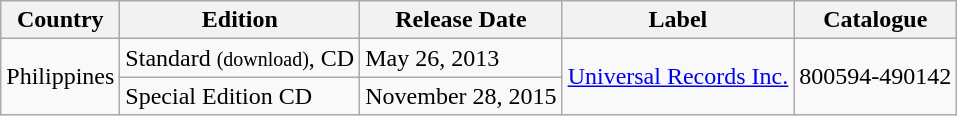<table class="wikitable">
<tr>
<th>Country</th>
<th>Edition</th>
<th>Release Date</th>
<th>Label</th>
<th>Catalogue</th>
</tr>
<tr>
<td rowspan="2">Philippines</td>
<td>Standard <small>(download)</small>, CD</td>
<td>May 26, 2013</td>
<td rowspan="2"><a href='#'>Universal Records Inc.</a></td>
<td rowspan="2">800594-490142</td>
</tr>
<tr>
<td>Special Edition CD</td>
<td>November 28, 2015</td>
</tr>
</table>
